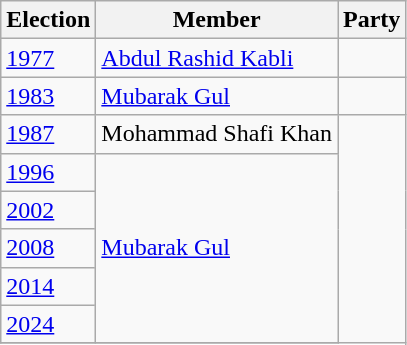<table class="wikitable sortable">
<tr>
<th>Election</th>
<th>Member</th>
<th colspan=2>Party</th>
</tr>
<tr>
<td><a href='#'>1977</a></td>
<td><a href='#'>Abdul Rashid Kabli</a></td>
<td></td>
</tr>
<tr>
<td><a href='#'>1983</a></td>
<td><a href='#'>Mubarak Gul</a></td>
<td></td>
</tr>
<tr>
<td><a href='#'>1987</a></td>
<td>Mohammad Shafi Khan</td>
</tr>
<tr>
<td><a href='#'>1996</a></td>
<td rowspan=5><a href='#'>Mubarak Gul</a></td>
</tr>
<tr>
<td><a href='#'>2002</a></td>
</tr>
<tr>
<td><a href='#'>2008</a></td>
</tr>
<tr>
<td><a href='#'>2014</a></td>
</tr>
<tr>
<td><a href='#'>2024</a></td>
</tr>
<tr>
</tr>
</table>
